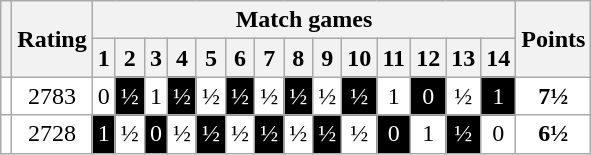<table class="wikitable" style="text-align:center; background:white; color:black">
<tr>
<th rowspan="2"></th>
<th rowspan="2">Rating</th>
<th colspan="14">Match games</th>
<th rowspan="2">Points</th>
</tr>
<tr>
<th>1</th>
<th>2</th>
<th>3</th>
<th>4</th>
<th>5</th>
<th>6</th>
<th>7</th>
<th>8</th>
<th>9</th>
<th>10</th>
<th>11</th>
<th>12</th>
<th>13</th>
<th>14</th>
</tr>
<tr>
<td align="left"></td>
<td>2783</td>
<td>0</td>
<td style="background:black; color:white">½</td>
<td>1</td>
<td style="background:black; color:white">½</td>
<td>½</td>
<td style="background:black; color:white">½</td>
<td>½</td>
<td style="background:black; color:white">½</td>
<td>½</td>
<td style="background:black; color:white">½</td>
<td>1</td>
<td style="background:black; color:white">0</td>
<td>½</td>
<td style="background:black; color:white">1</td>
<td><strong>7½</strong></td>
</tr>
<tr>
<td align="left"></td>
<td>2728</td>
<td style="background:black; color:white">1</td>
<td>½</td>
<td style="background:black; color:white">0</td>
<td>½</td>
<td style="background:black; color:white">½</td>
<td>½</td>
<td style="background:black; color:white">½</td>
<td>½</td>
<td style="background:black; color:white">½</td>
<td>½</td>
<td style="background:black; color:white">0</td>
<td>1</td>
<td style="background:black; color:white">½</td>
<td>0</td>
<td><strong>6½</strong></td>
</tr>
</table>
